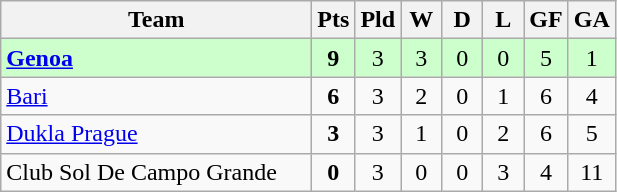<table class="wikitable" style="text-align:center;">
<tr>
<th width=200>Team</th>
<th width=20>Pts</th>
<th width=20>Pld</th>
<th width=20>W</th>
<th width=20>D</th>
<th width=20>L</th>
<th width=20>GF</th>
<th width=20>GA</th>
</tr>
<tr style="background:#ccffcc">
<td style="text-align:left">  <strong><a href='#'>Genoa</a></strong></td>
<td><strong>9</strong></td>
<td>3</td>
<td>3</td>
<td>0</td>
<td>0</td>
<td>5</td>
<td>1</td>
</tr>
<tr>
<td style="text-align:left"> <a href='#'>Bari</a></td>
<td><strong>6</strong></td>
<td>3</td>
<td>2</td>
<td>0</td>
<td>1</td>
<td>6</td>
<td>4</td>
</tr>
<tr>
<td style="text-align:left"> <a href='#'>Dukla Prague</a></td>
<td><strong>3</strong></td>
<td>3</td>
<td>1</td>
<td>0</td>
<td>2</td>
<td>6</td>
<td>5</td>
</tr>
<tr>
<td style="text-align:left"> Club Sol De Campo Grande</td>
<td><strong>0</strong></td>
<td>3</td>
<td>0</td>
<td>0</td>
<td>3</td>
<td>4</td>
<td>11</td>
</tr>
</table>
